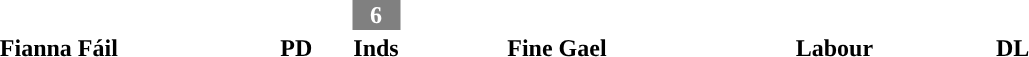<table style="width:65%; text-align:center;">
<tr style="color:white;">
<td style="background:"><strong>77</strong></td>
<td style="background:"><strong>4</strong></td>
<td style="background:grey; width:3.6%;"><strong>6</strong></td>
<td style="background:"><strong>54</strong></td>
<td style="background:"><strong>17</strong></td>
<td style="background:"><strong>4</strong></td>
<td style="background:"></td>
<td style="background:"></td>
<td style="background:"></td>
</tr>
<tr>
<td><span><strong>Fianna Fáil</strong></span></td>
<td><span><strong>PD</strong></span></td>
<td><span><strong>Inds</strong></span></td>
<td><span><strong>Fine Gael</strong></span></td>
<td><span><strong>Labour</strong></span></td>
<td><span><strong>DL</strong></span></td>
<td></td>
<td></td>
<td></td>
</tr>
</table>
